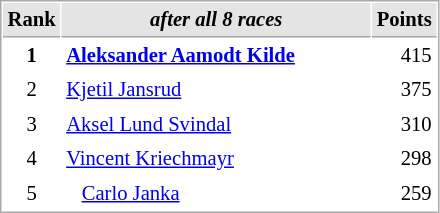<table cellspacing="1" cellpadding="3" style="border:1px solid #aaa; font-size:86%;">
<tr style="background:#e4e4e4;">
<th style="border-bottom:1px solid #aaa; width:10px;">Rank</th>
<th style="border-bottom:1px solid #aaa; width:200px; white-space:nowrap;"><em>after all 8 races</em> </th>
<th style="border-bottom:1px solid #aaa; width:20px;">Points</th>
</tr>
<tr>
<td style="text-align:center;"><strong>1</strong></td>
<td style="white-space: nowrap;"><strong> <a href='#'>Aleksander Aamodt Kilde</a></strong></td>
<td align="right">415</td>
</tr>
<tr>
<td style="text-align:center;">2</td>
<td> <a href='#'>Kjetil Jansrud</a></td>
<td align="right">375</td>
</tr>
<tr>
<td style="text-align:center;">3</td>
<td> <a href='#'>Aksel Lund Svindal</a></td>
<td align="right">310</td>
</tr>
<tr>
<td style="text-align:center;">4</td>
<td> <a href='#'>Vincent Kriechmayr</a></td>
<td align="right">298</td>
</tr>
<tr>
<td style="text-align:center;">5</td>
<td>   <a href='#'>Carlo Janka</a></td>
<td align="right">259</td>
</tr>
</table>
